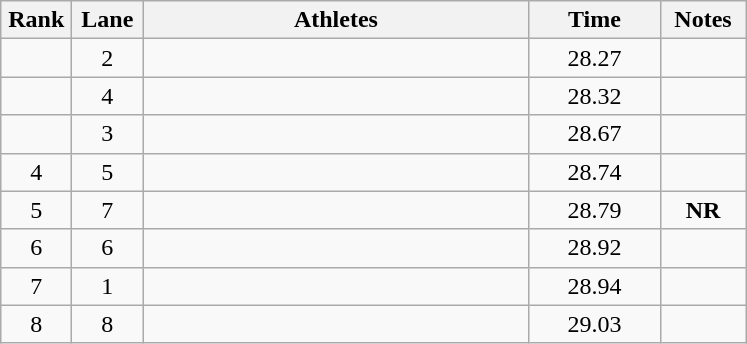<table class="wikitable sortable" style="text-align:center;">
<tr>
<th width=40>Rank</th>
<th width=40>Lane</th>
<th width=250>Athletes</th>
<th width=80>Time</th>
<th width=50>Notes</th>
</tr>
<tr>
<td></td>
<td>2</td>
<td align=left></td>
<td>28.27</td>
<td></td>
</tr>
<tr>
<td></td>
<td>4</td>
<td align=left></td>
<td>28.32</td>
<td></td>
</tr>
<tr>
<td></td>
<td>3</td>
<td align=left></td>
<td>28.67</td>
<td></td>
</tr>
<tr>
<td>4</td>
<td>5</td>
<td align=left></td>
<td>28.74</td>
<td></td>
</tr>
<tr>
<td>5</td>
<td>7</td>
<td align=left></td>
<td>28.79</td>
<td><strong>NR</strong></td>
</tr>
<tr>
<td>6</td>
<td>6</td>
<td align=left></td>
<td>28.92</td>
<td></td>
</tr>
<tr>
<td>7</td>
<td>1</td>
<td align=left></td>
<td>28.94</td>
<td></td>
</tr>
<tr>
<td>8</td>
<td>8</td>
<td align=left></td>
<td>29.03</td>
<td></td>
</tr>
</table>
